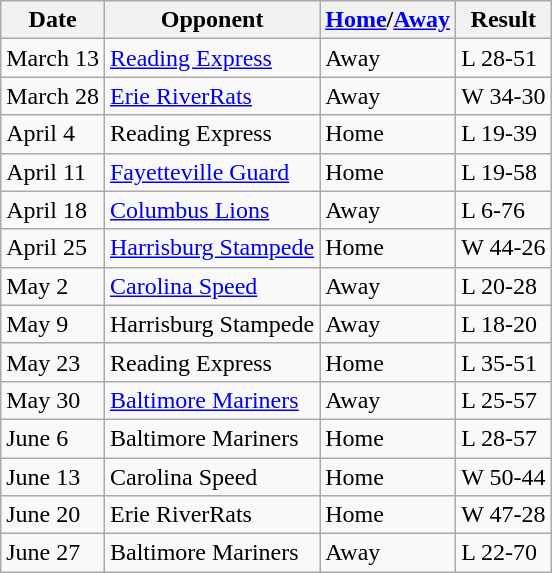<table class="wikitable">
<tr>
<th>Date</th>
<th>Opponent</th>
<th><a href='#'>Home</a>/<a href='#'>Away</a></th>
<th>Result</th>
</tr>
<tr>
<td>March 13</td>
<td><a href='#'>Reading Express</a></td>
<td>Away</td>
<td>L 28-51</td>
</tr>
<tr>
<td>March 28</td>
<td><a href='#'>Erie RiverRats</a></td>
<td>Away</td>
<td>W 34-30</td>
</tr>
<tr>
<td>April 4</td>
<td>Reading Express</td>
<td>Home</td>
<td>L 19-39</td>
</tr>
<tr>
<td>April 11</td>
<td><a href='#'>Fayetteville Guard</a></td>
<td>Home</td>
<td>L 19-58</td>
</tr>
<tr>
<td>April 18</td>
<td><a href='#'>Columbus Lions</a></td>
<td>Away</td>
<td>L 6-76</td>
</tr>
<tr>
<td>April 25</td>
<td><a href='#'>Harrisburg Stampede</a></td>
<td>Home</td>
<td>W 44-26</td>
</tr>
<tr>
<td>May 2</td>
<td><a href='#'>Carolina Speed</a></td>
<td>Away</td>
<td>L 20-28</td>
</tr>
<tr>
<td>May 9</td>
<td>Harrisburg Stampede</td>
<td>Away</td>
<td>L 18-20</td>
</tr>
<tr>
<td>May 23</td>
<td>Reading Express</td>
<td>Home</td>
<td>L 35-51</td>
</tr>
<tr>
<td>May 30</td>
<td><a href='#'>Baltimore Mariners</a></td>
<td>Away</td>
<td>L 25-57</td>
</tr>
<tr>
<td>June 6</td>
<td>Baltimore Mariners</td>
<td>Home</td>
<td>L 28-57</td>
</tr>
<tr>
<td>June 13</td>
<td>Carolina Speed</td>
<td>Home</td>
<td>W 50-44</td>
</tr>
<tr>
<td>June 20</td>
<td>Erie RiverRats</td>
<td>Home</td>
<td>W 47-28</td>
</tr>
<tr>
<td>June 27</td>
<td>Baltimore Mariners</td>
<td>Away</td>
<td>L 22-70</td>
</tr>
</table>
